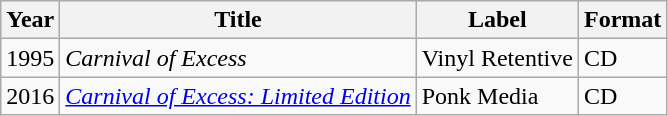<table class="wikitable">
<tr>
<th>Year</th>
<th>Title</th>
<th>Label</th>
<th>Format</th>
</tr>
<tr>
<td>1995</td>
<td><em>Carnival of Excess</em></td>
<td>Vinyl Retentive</td>
<td>CD</td>
</tr>
<tr>
<td>2016</td>
<td><em><a href='#'>Carnival of Excess: Limited Edition</a></em></td>
<td>Ponk Media</td>
<td>CD</td>
</tr>
</table>
